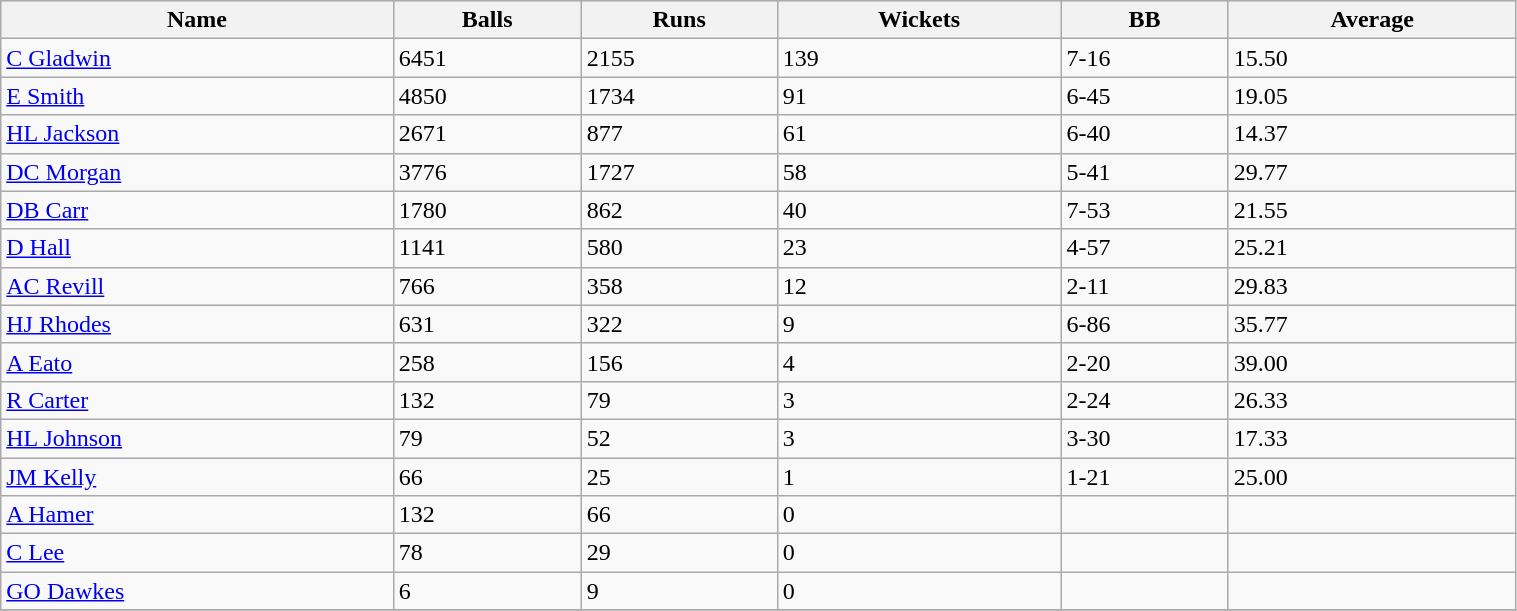<table class="wikitable sortable" width="80%">
<tr bgcolor="#efefef">
<th>Name</th>
<th>Balls</th>
<th>Runs</th>
<th>Wickets</th>
<th>BB</th>
<th>Average</th>
</tr>
<tr>
<td><a href='#'>C Gladwin</a></td>
<td>6451</td>
<td>2155</td>
<td>139</td>
<td>7-16</td>
<td>15.50</td>
</tr>
<tr>
<td><a href='#'>E Smith</a></td>
<td>4850</td>
<td>1734</td>
<td>91</td>
<td>6-45</td>
<td>19.05</td>
</tr>
<tr>
<td><a href='#'>HL Jackson</a></td>
<td>2671</td>
<td>877</td>
<td>61</td>
<td>6-40</td>
<td>14.37</td>
</tr>
<tr>
<td><a href='#'>DC Morgan</a></td>
<td>3776</td>
<td>1727</td>
<td>58</td>
<td>5-41</td>
<td>29.77</td>
</tr>
<tr>
<td><a href='#'>DB Carr</a></td>
<td>1780</td>
<td>862</td>
<td>40</td>
<td>7-53</td>
<td>21.55</td>
</tr>
<tr>
<td><a href='#'>D Hall</a></td>
<td>1141</td>
<td>580</td>
<td>23</td>
<td>4-57</td>
<td>25.21</td>
</tr>
<tr>
<td><a href='#'>AC Revill</a></td>
<td>766</td>
<td>358</td>
<td>12</td>
<td>2-11</td>
<td>29.83</td>
</tr>
<tr>
<td><a href='#'>HJ Rhodes</a></td>
<td>631</td>
<td>322</td>
<td>9</td>
<td>6-86</td>
<td>35.77</td>
</tr>
<tr>
<td><a href='#'>A Eato</a></td>
<td>258</td>
<td>156</td>
<td>4</td>
<td>2-20</td>
<td>39.00</td>
</tr>
<tr>
<td><a href='#'>R Carter</a></td>
<td>132</td>
<td>79</td>
<td>3</td>
<td>2-24</td>
<td>26.33</td>
</tr>
<tr>
<td><a href='#'>HL Johnson</a></td>
<td>79</td>
<td>52</td>
<td>3</td>
<td>3-30</td>
<td>17.33</td>
</tr>
<tr>
<td><a href='#'>JM Kelly</a></td>
<td>66</td>
<td>25</td>
<td>1</td>
<td>1-21</td>
<td>25.00</td>
</tr>
<tr>
<td><a href='#'>A Hamer</a></td>
<td>132</td>
<td>66</td>
<td>0</td>
<td></td>
<td></td>
</tr>
<tr>
<td><a href='#'>C Lee</a></td>
<td>78</td>
<td>29</td>
<td>0</td>
<td></td>
<td></td>
</tr>
<tr>
<td><a href='#'>GO Dawkes</a></td>
<td>6</td>
<td>9</td>
<td>0</td>
<td></td>
<td></td>
</tr>
<tr>
</tr>
</table>
